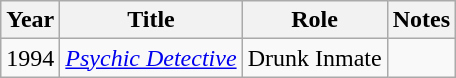<table class="wikitable sortable">
<tr>
<th>Year</th>
<th>Title</th>
<th>Role</th>
<th>Notes</th>
</tr>
<tr>
<td>1994</td>
<td><em><a href='#'>Psychic Detective</a></em></td>
<td>Drunk Inmate</td>
<td></td>
</tr>
</table>
